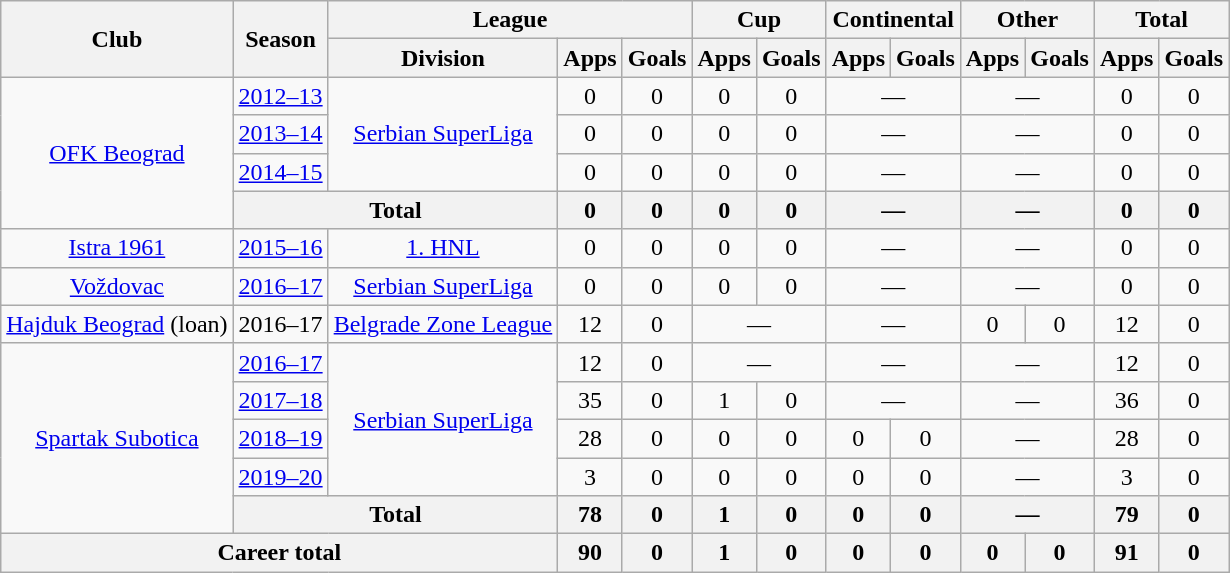<table class="wikitable" style="text-align:center">
<tr>
<th rowspan="2">Club</th>
<th rowspan="2">Season</th>
<th colspan="3">League</th>
<th colspan="2">Cup</th>
<th colspan="2">Continental</th>
<th colspan="2">Other</th>
<th colspan="2">Total</th>
</tr>
<tr>
<th>Division</th>
<th>Apps</th>
<th>Goals</th>
<th>Apps</th>
<th>Goals</th>
<th>Apps</th>
<th>Goals</th>
<th>Apps</th>
<th>Goals</th>
<th>Apps</th>
<th>Goals</th>
</tr>
<tr>
<td rowspan="4"><a href='#'>OFK Beograd</a></td>
<td><a href='#'>2012–13</a></td>
<td rowspan=3><a href='#'>Serbian SuperLiga</a></td>
<td>0</td>
<td>0</td>
<td>0</td>
<td>0</td>
<td colspan="2">—</td>
<td colspan="2">—</td>
<td>0</td>
<td>0</td>
</tr>
<tr>
<td><a href='#'>2013–14</a></td>
<td>0</td>
<td>0</td>
<td>0</td>
<td>0</td>
<td colspan="2">—</td>
<td colspan="2">—</td>
<td>0</td>
<td>0</td>
</tr>
<tr>
<td><a href='#'>2014–15</a></td>
<td>0</td>
<td>0</td>
<td>0</td>
<td>0</td>
<td colspan="2">—</td>
<td colspan="2">—</td>
<td>0</td>
<td>0</td>
</tr>
<tr>
<th colspan="2">Total</th>
<th>0</th>
<th>0</th>
<th>0</th>
<th>0</th>
<th colspan="2">—</th>
<th colspan="2">—</th>
<th>0</th>
<th>0</th>
</tr>
<tr>
<td><a href='#'>Istra 1961</a></td>
<td><a href='#'>2015–16</a></td>
<td><a href='#'>1. HNL</a></td>
<td>0</td>
<td>0</td>
<td>0</td>
<td>0</td>
<td colspan="2">—</td>
<td colspan="2">—</td>
<td>0</td>
<td>0</td>
</tr>
<tr>
<td><a href='#'>Voždovac</a></td>
<td><a href='#'>2016–17</a></td>
<td><a href='#'>Serbian SuperLiga</a></td>
<td>0</td>
<td>0</td>
<td>0</td>
<td>0</td>
<td colspan="2">—</td>
<td colspan="2">—</td>
<td>0</td>
<td>0</td>
</tr>
<tr>
<td><a href='#'>Hajduk Beograd</a> (loan)</td>
<td>2016–17</td>
<td><a href='#'>Belgrade Zone League</a></td>
<td>12</td>
<td>0</td>
<td colspan="2">—</td>
<td colspan="2">—</td>
<td>0</td>
<td>0</td>
<td>12</td>
<td>0</td>
</tr>
<tr>
<td rowspan="5"><a href='#'>Spartak Subotica</a></td>
<td><a href='#'>2016–17</a></td>
<td rowspan=4><a href='#'>Serbian SuperLiga</a></td>
<td>12</td>
<td>0</td>
<td colspan="2">—</td>
<td colspan="2">—</td>
<td colspan="2">—</td>
<td>12</td>
<td>0</td>
</tr>
<tr>
<td><a href='#'>2017–18</a></td>
<td>35</td>
<td>0</td>
<td>1</td>
<td>0</td>
<td colspan="2">—</td>
<td colspan="2">—</td>
<td>36</td>
<td>0</td>
</tr>
<tr>
<td><a href='#'>2018–19</a></td>
<td>28</td>
<td>0</td>
<td>0</td>
<td>0</td>
<td>0</td>
<td>0</td>
<td colspan="2">—</td>
<td>28</td>
<td>0</td>
</tr>
<tr>
<td><a href='#'>2019–20</a></td>
<td>3</td>
<td>0</td>
<td>0</td>
<td>0</td>
<td>0</td>
<td>0</td>
<td colspan="2">—</td>
<td>3</td>
<td>0</td>
</tr>
<tr>
<th colspan="2">Total</th>
<th>78</th>
<th>0</th>
<th>1</th>
<th>0</th>
<th>0</th>
<th>0</th>
<th colspan="2">—</th>
<th>79</th>
<th>0</th>
</tr>
<tr>
<th colspan="3">Career total</th>
<th>90</th>
<th>0</th>
<th>1</th>
<th>0</th>
<th>0</th>
<th>0</th>
<th>0</th>
<th>0</th>
<th>91</th>
<th>0</th>
</tr>
</table>
